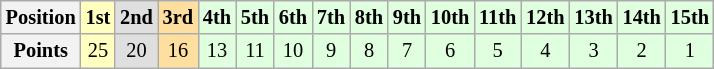<table class="wikitable" style="font-size:85%; text-align:center">
<tr>
<th>Position</th>
<td style="background:#ffffbf;"><strong>1st</strong></td>
<td style="background:#dfdfdf;"><strong>2nd</strong></td>
<td style="background:#ffdf9f;"><strong>3rd</strong></td>
<td style="background:#dfffdf;"><strong>4th</strong></td>
<td style="background:#dfffdf;"><strong>5th</strong></td>
<td style="background:#dfffdf;"><strong>6th</strong></td>
<td style="background:#dfffdf;"><strong>7th</strong></td>
<td style="background:#dfffdf;"><strong>8th</strong></td>
<td style="background:#dfffdf;"><strong>9th</strong></td>
<td style="background:#dfffdf;"><strong>10th</strong></td>
<td style="background:#dfffdf;"><strong>11th</strong></td>
<td style="background:#dfffdf;"><strong>12th</strong></td>
<td style="background:#dfffdf;"><strong>13th</strong></td>
<td style="background:#dfffdf;"><strong>14th</strong></td>
<td style="background:#dfffdf;"><strong>15th</strong></td>
</tr>
<tr>
<th>Points</th>
<td style="background:#ffffbf;">25</td>
<td style="background:#dfdfdf;">20</td>
<td style="background:#ffdf9f;">16</td>
<td style="background:#dfffdf;">13</td>
<td style="background:#dfffdf;">11</td>
<td style="background:#dfffdf;">10</td>
<td style="background:#dfffdf;">9</td>
<td style="background:#dfffdf;">8</td>
<td style="background:#dfffdf;">7</td>
<td style="background:#dfffdf;">6</td>
<td style="background:#dfffdf;">5</td>
<td style="background:#dfffdf;">4</td>
<td style="background:#dfffdf;">3</td>
<td style="background:#dfffdf;">2</td>
<td style="background:#dfffdf;">1</td>
</tr>
</table>
